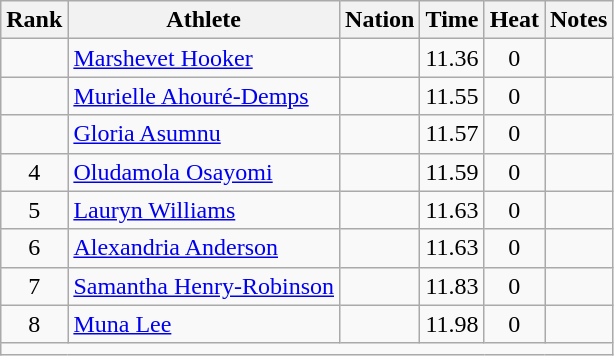<table class="wikitable mw-datatable sortable" style="text-align:center;">
<tr>
<th>Rank</th>
<th>Athlete</th>
<th>Nation</th>
<th>Time</th>
<th>Heat</th>
<th>Notes</th>
</tr>
<tr>
<td></td>
<td align=left><a href='#'>Marshevet Hooker</a></td>
<td align=left></td>
<td>11.36</td>
<td>0</td>
<td></td>
</tr>
<tr>
<td></td>
<td align=left><a href='#'>Murielle Ahouré-Demps</a></td>
<td align=left></td>
<td>11.55</td>
<td>0</td>
<td></td>
</tr>
<tr>
<td></td>
<td align=left><a href='#'>Gloria Asumnu</a></td>
<td align=left></td>
<td>11.57</td>
<td>0</td>
<td></td>
</tr>
<tr>
<td>4</td>
<td align=left><a href='#'>Oludamola Osayomi</a></td>
<td align=left></td>
<td>11.59</td>
<td>0</td>
<td></td>
</tr>
<tr>
<td>5</td>
<td align=left><a href='#'>Lauryn Williams</a></td>
<td align=left></td>
<td>11.63</td>
<td>0</td>
<td></td>
</tr>
<tr>
<td>6</td>
<td align=left><a href='#'>Alexandria Anderson</a></td>
<td align=left></td>
<td>11.63</td>
<td>0</td>
<td></td>
</tr>
<tr>
<td>7</td>
<td align=left><a href='#'>Samantha Henry-Robinson</a></td>
<td align=left></td>
<td>11.83</td>
<td>0</td>
<td></td>
</tr>
<tr>
<td>8</td>
<td align=left><a href='#'>Muna Lee</a></td>
<td align=left></td>
<td>11.98</td>
<td>0</td>
<td></td>
</tr>
<tr class="sortbottom">
<td colspan=6></td>
</tr>
</table>
